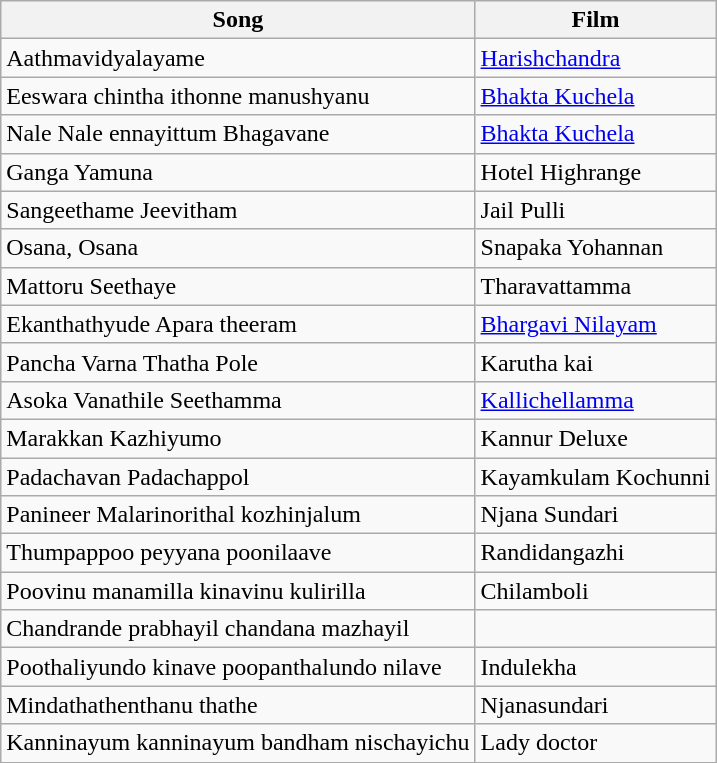<table class="wikitable">
<tr>
<th>Song</th>
<th>Film</th>
</tr>
<tr>
<td>Aathmavidyalayame</td>
<td><a href='#'>Harishchandra</a></td>
</tr>
<tr>
<td>Eeswara chintha ithonne manushyanu</td>
<td><a href='#'>Bhakta Kuchela</a></td>
</tr>
<tr>
<td>Nale Nale ennayittum Bhagavane</td>
<td><a href='#'>Bhakta Kuchela</a></td>
</tr>
<tr>
<td>Ganga Yamuna</td>
<td>Hotel Highrange</td>
</tr>
<tr>
<td>Sangeethame Jeevitham</td>
<td>Jail Pulli</td>
</tr>
<tr>
<td>Osana, Osana</td>
<td>Snapaka Yohannan</td>
</tr>
<tr>
<td>Mattoru Seethaye</td>
<td>Tharavattamma</td>
</tr>
<tr>
<td>Ekanthathyude Apara theeram</td>
<td><a href='#'>Bhargavi Nilayam</a></td>
</tr>
<tr>
<td>Pancha Varna Thatha Pole</td>
<td>Karutha kai</td>
</tr>
<tr>
<td>Asoka Vanathile Seethamma</td>
<td><a href='#'>Kallichellamma</a></td>
</tr>
<tr>
<td>Marakkan Kazhiyumo</td>
<td>Kannur Deluxe</td>
</tr>
<tr>
<td>Padachavan Padachappol</td>
<td>Kayamkulam Kochunni</td>
</tr>
<tr>
<td>Panineer Malarinorithal kozhinjalum</td>
<td>Njana Sundari</td>
</tr>
<tr>
<td>Thumpappoo peyyana poonilaave</td>
<td>Randidangazhi</td>
</tr>
<tr>
<td>Poovinu manamilla kinavinu kulirilla</td>
<td>Chilamboli</td>
</tr>
<tr>
<td>Chandrande prabhayil chandana mazhayil</td>
<td></td>
</tr>
<tr>
<td>Poothaliyundo kinave poopanthalundo nilave</td>
<td>Indulekha</td>
</tr>
<tr>
<td>Mindathathenthanu thathe</td>
<td>Njanasundari</td>
</tr>
<tr>
<td>Kanninayum kanninayum bandham nischayichu</td>
<td>Lady doctor</td>
</tr>
<tr>
</tr>
</table>
